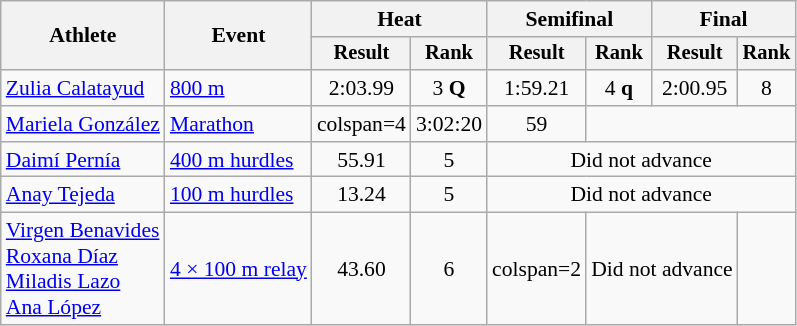<table class=wikitable style="font-size:90%">
<tr>
<th rowspan="2">Athlete</th>
<th rowspan="2">Event</th>
<th colspan="2">Heat</th>
<th colspan="2">Semifinal</th>
<th colspan="2">Final</th>
</tr>
<tr style="font-size:95%">
<th>Result</th>
<th>Rank</th>
<th>Result</th>
<th>Rank</th>
<th>Result</th>
<th>Rank</th>
</tr>
<tr align=center>
<td align=left><a href='#'>Zulia Calatayud</a></td>
<td align=left><a href='#'>800 m</a></td>
<td>2:03.99</td>
<td>3 <strong>Q</strong></td>
<td>1:59.21</td>
<td>4 <strong>q</strong></td>
<td>2:00.95</td>
<td>8</td>
</tr>
<tr align=center>
<td align=left><a href='#'>Mariela González</a></td>
<td align=left><a href='#'>Marathon</a></td>
<td>colspan=4 </td>
<td>3:02:20</td>
<td>59</td>
</tr>
<tr align=center>
<td align=left><a href='#'>Daimí Pernía</a></td>
<td align=left><a href='#'>400 m hurdles</a></td>
<td>55.91</td>
<td>5</td>
<td colspan=4>Did not advance</td>
</tr>
<tr align=center>
<td align=left><a href='#'>Anay Tejeda</a></td>
<td align=left><a href='#'>100 m hurdles</a></td>
<td>13.24</td>
<td>5</td>
<td colspan=4>Did not advance</td>
</tr>
<tr align=center>
<td align=left><a href='#'>Virgen Benavides</a><br><a href='#'>Roxana Díaz</a><br><a href='#'>Miladis Lazo</a><br><a href='#'>Ana López</a></td>
<td align=left><a href='#'>4 × 100 m relay</a></td>
<td>43.60</td>
<td>6</td>
<td>colspan=2 </td>
<td colspan=2>Did not advance</td>
</tr>
</table>
